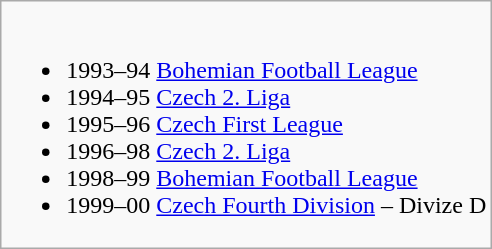<table class="wikitable">
<tr style="vertical-align: top;">
<td><br><ul><li>1993–94 <a href='#'>Bohemian Football League</a></li><li>1994–95 <a href='#'>Czech 2. Liga</a></li><li>1995–96 <a href='#'>Czech First League</a></li><li>1996–98 <a href='#'>Czech 2. Liga</a></li><li>1998–99 <a href='#'>Bohemian Football League</a></li><li>1999–00 <a href='#'>Czech Fourth Division</a> – Divize D</li></ul></td>
</tr>
</table>
